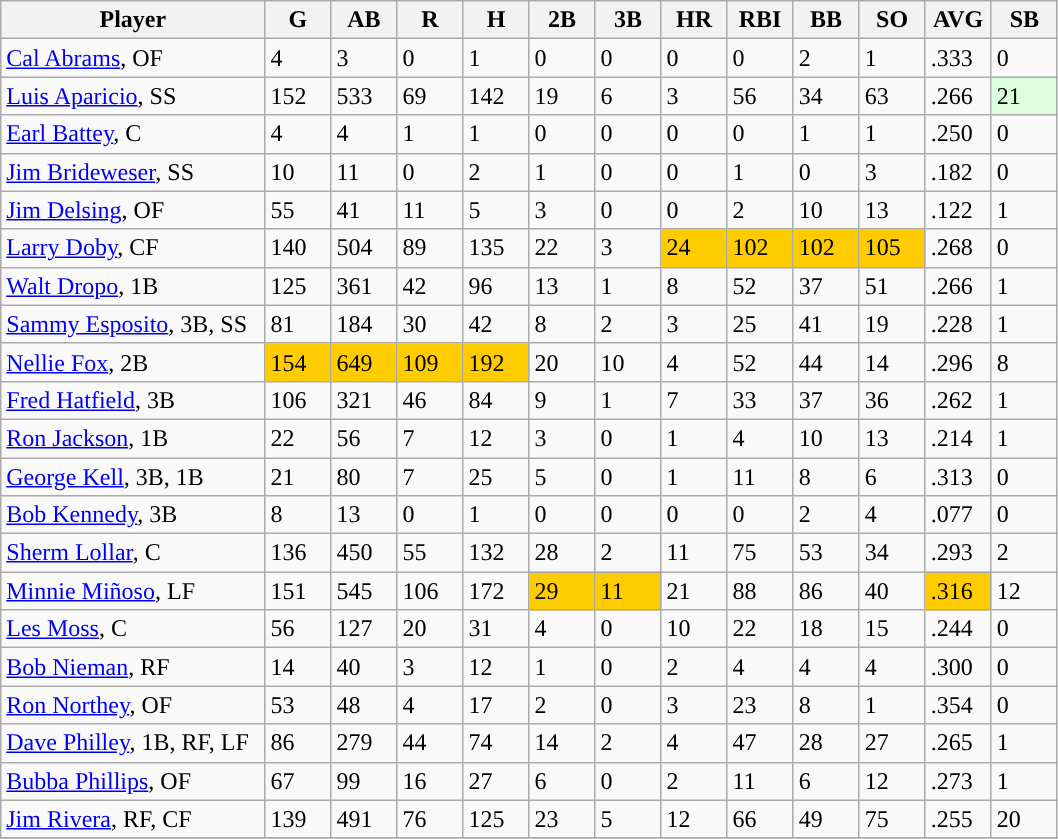<table class="wikitable sortable">
<tr>
<th width="24%">Player</th>
<th width="6%">G</th>
<th width="6%">AB</th>
<th width="6%">R</th>
<th width="6%">H</th>
<th width="6%">2B</th>
<th width="6%">3B</th>
<th width="6%">HR</th>
<th width="6%">RBI</th>
<th width="6%">BB</th>
<th width="6%">SO</th>
<th width="6%">AVG</th>
<th width="6%">SB</th>
</tr>
<tr>
<td><a href='#'>Cal Abrams</a>, OF</td>
<td>4</td>
<td>3</td>
<td>0</td>
<td>1</td>
<td>0</td>
<td>0</td>
<td>0</td>
<td>0</td>
<td>2</td>
<td>1</td>
<td>.333</td>
<td>0</td>
</tr>
<tr>
<td><a href='#'>Luis Aparicio</a>, SS</td>
<td>152</td>
<td>533</td>
<td>69</td>
<td>142</td>
<td>19</td>
<td>6</td>
<td>3</td>
<td>56</td>
<td>34</td>
<td>63</td>
<td>.266</td>
<td style="background:#DDFFDD;">21</td>
</tr>
<tr>
<td><a href='#'>Earl Battey</a>, C</td>
<td>4</td>
<td>4</td>
<td>1</td>
<td>1</td>
<td>0</td>
<td>0</td>
<td>0</td>
<td>0</td>
<td>1</td>
<td>1</td>
<td>.250</td>
<td>0</td>
</tr>
<tr>
<td><a href='#'>Jim Brideweser</a>, SS</td>
<td>10</td>
<td>11</td>
<td>0</td>
<td>2</td>
<td>1</td>
<td>0</td>
<td>0</td>
<td>1</td>
<td>0</td>
<td>3</td>
<td>.182</td>
<td>0</td>
</tr>
<tr>
<td><a href='#'>Jim Delsing</a>, OF</td>
<td>55</td>
<td>41</td>
<td>11</td>
<td>5</td>
<td>3</td>
<td>0</td>
<td>0</td>
<td>2</td>
<td>10</td>
<td>13</td>
<td>.122</td>
<td>1</td>
</tr>
<tr>
<td><a href='#'>Larry Doby</a>, CF</td>
<td>140</td>
<td>504</td>
<td>89</td>
<td>135</td>
<td>22</td>
<td>3</td>
<td style="background:#fc0;">24</td>
<td style="background:#fc0;">102</td>
<td style="background:#fc0;">102</td>
<td style="background:#fc0;">105</td>
<td>.268</td>
<td>0</td>
</tr>
<tr>
<td><a href='#'>Walt Dropo</a>, 1B</td>
<td>125</td>
<td>361</td>
<td>42</td>
<td>96</td>
<td>13</td>
<td>1</td>
<td>8</td>
<td>52</td>
<td>37</td>
<td>51</td>
<td>.266</td>
<td>1</td>
</tr>
<tr>
<td><a href='#'>Sammy Esposito</a>, 3B, SS</td>
<td>81</td>
<td>184</td>
<td>30</td>
<td>42</td>
<td>8</td>
<td>2</td>
<td>3</td>
<td>25</td>
<td>41</td>
<td>19</td>
<td>.228</td>
<td>1</td>
</tr>
<tr>
<td><a href='#'>Nellie Fox</a>, 2B</td>
<td style="background:#fc0;">154</td>
<td style="background:#fc0;">649</td>
<td style="background:#fc0;">109</td>
<td style="background:#fc0;">192</td>
<td>20</td>
<td>10</td>
<td>4</td>
<td>52</td>
<td>44</td>
<td>14</td>
<td>.296</td>
<td>8</td>
</tr>
<tr>
<td><a href='#'>Fred Hatfield</a>, 3B</td>
<td>106</td>
<td>321</td>
<td>46</td>
<td>84</td>
<td>9</td>
<td>1</td>
<td>7</td>
<td>33</td>
<td>37</td>
<td>36</td>
<td>.262</td>
<td>1</td>
</tr>
<tr>
<td><a href='#'>Ron Jackson</a>, 1B</td>
<td>22</td>
<td>56</td>
<td>7</td>
<td>12</td>
<td>3</td>
<td>0</td>
<td>1</td>
<td>4</td>
<td>10</td>
<td>13</td>
<td>.214</td>
<td>1</td>
</tr>
<tr>
<td><a href='#'>George Kell</a>, 3B, 1B</td>
<td>21</td>
<td>80</td>
<td>7</td>
<td>25</td>
<td>5</td>
<td>0</td>
<td>1</td>
<td>11</td>
<td>8</td>
<td>6</td>
<td>.313</td>
<td>0</td>
</tr>
<tr>
<td><a href='#'>Bob Kennedy</a>, 3B</td>
<td>8</td>
<td>13</td>
<td>0</td>
<td>1</td>
<td>0</td>
<td>0</td>
<td>0</td>
<td>0</td>
<td>2</td>
<td>4</td>
<td>.077</td>
<td>0</td>
</tr>
<tr>
<td><a href='#'>Sherm Lollar</a>, C</td>
<td>136</td>
<td>450</td>
<td>55</td>
<td>132</td>
<td>28</td>
<td>2</td>
<td>11</td>
<td>75</td>
<td>53</td>
<td>34</td>
<td>.293</td>
<td>2</td>
</tr>
<tr>
<td><a href='#'>Minnie Miñoso</a>, LF</td>
<td>151</td>
<td>545</td>
<td>106</td>
<td>172</td>
<td style="background:#fc0;">29</td>
<td style="background:#fc0;">11</td>
<td>21</td>
<td>88</td>
<td>86</td>
<td>40</td>
<td style="background:#fc0;">.316</td>
<td>12</td>
</tr>
<tr>
<td><a href='#'>Les Moss</a>, C</td>
<td>56</td>
<td>127</td>
<td>20</td>
<td>31</td>
<td>4</td>
<td>0</td>
<td>10</td>
<td>22</td>
<td>18</td>
<td>15</td>
<td>.244</td>
<td>0</td>
</tr>
<tr>
<td><a href='#'>Bob Nieman</a>, RF</td>
<td>14</td>
<td>40</td>
<td>3</td>
<td>12</td>
<td>1</td>
<td>0</td>
<td>2</td>
<td>4</td>
<td>4</td>
<td>4</td>
<td>.300</td>
<td>0</td>
</tr>
<tr>
<td><a href='#'>Ron Northey</a>, OF</td>
<td>53</td>
<td>48</td>
<td>4</td>
<td>17</td>
<td>2</td>
<td>0</td>
<td>3</td>
<td>23</td>
<td>8</td>
<td>1</td>
<td>.354</td>
<td>0</td>
</tr>
<tr>
<td><a href='#'>Dave Philley</a>, 1B, RF, LF</td>
<td>86</td>
<td>279</td>
<td>44</td>
<td>74</td>
<td>14</td>
<td>2</td>
<td>4</td>
<td>47</td>
<td>28</td>
<td>27</td>
<td>.265</td>
<td>1</td>
</tr>
<tr>
<td><a href='#'>Bubba Phillips</a>, OF</td>
<td>67</td>
<td>99</td>
<td>16</td>
<td>27</td>
<td>6</td>
<td>0</td>
<td>2</td>
<td>11</td>
<td>6</td>
<td>12</td>
<td>.273</td>
<td>1</td>
</tr>
<tr>
<td><a href='#'>Jim Rivera</a>, RF, CF</td>
<td>139</td>
<td>491</td>
<td>76</td>
<td>125</td>
<td>23</td>
<td>5</td>
<td>12</td>
<td>66</td>
<td>49</td>
<td>75</td>
<td>.255</td>
<td>20</td>
</tr>
<tr>
</tr>
</table>
